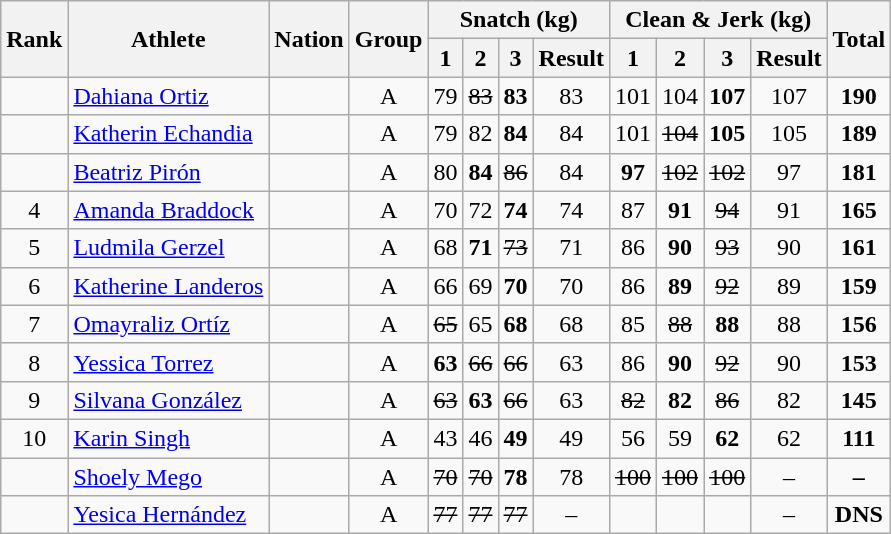<table class="wikitable sortable" style="text-align:center;">
<tr>
<th rowspan=2>Rank</th>
<th rowspan=2>Athlete</th>
<th rowspan=2>Nation</th>
<th rowspan=2>Group</th>
<th colspan=4>Snatch (kg)</th>
<th colspan=4>Clean & Jerk (kg)</th>
<th rowspan=2>Total</th>
</tr>
<tr>
<th>1</th>
<th>2</th>
<th>3</th>
<th>Result</th>
<th>1</th>
<th>2</th>
<th>3</th>
<th>Result</th>
</tr>
<tr>
<td></td>
<td align=left><a href='#'>Dahiana Ortiz</a></td>
<td align=left></td>
<td>A</td>
<td>79</td>
<td><s>83</s></td>
<td><strong>83</strong></td>
<td>83</td>
<td>101</td>
<td>104</td>
<td><strong>107</strong></td>
<td>107</td>
<td><strong>190</strong></td>
</tr>
<tr>
<td></td>
<td align=left><a href='#'>Katherin Echandia</a></td>
<td align=left></td>
<td>A</td>
<td>79</td>
<td>82</td>
<td><strong>84</strong></td>
<td>84</td>
<td>101</td>
<td><s>104</s></td>
<td><strong>105</strong></td>
<td>105</td>
<td><strong>189</strong></td>
</tr>
<tr>
<td></td>
<td align=left><a href='#'>Beatriz Pirón</a></td>
<td align=left></td>
<td>A</td>
<td>80</td>
<td><strong>84</strong></td>
<td><s>86</s></td>
<td>84</td>
<td><strong>97</strong></td>
<td><s>102</s></td>
<td><s>102</s></td>
<td>97</td>
<td><strong>181</strong></td>
</tr>
<tr>
<td>4</td>
<td align=left><a href='#'>Amanda Braddock</a></td>
<td align=left></td>
<td>A</td>
<td>70</td>
<td>72</td>
<td><strong>74</strong></td>
<td>74</td>
<td>87</td>
<td><strong>91</strong></td>
<td><s>94</s></td>
<td>91</td>
<td><strong>165</strong></td>
</tr>
<tr>
<td>5</td>
<td align=left><a href='#'>Ludmila Gerzel</a></td>
<td align=left></td>
<td>A</td>
<td>68</td>
<td><strong>71</strong></td>
<td><s>73</s></td>
<td>71</td>
<td>86</td>
<td><strong>90</strong></td>
<td><s>93</s></td>
<td>90</td>
<td><strong>161</strong></td>
</tr>
<tr>
<td>6</td>
<td align=left><a href='#'>Katherine Landeros</a></td>
<td align=left></td>
<td>A</td>
<td>66</td>
<td>69</td>
<td><strong>70</strong></td>
<td>70</td>
<td>86</td>
<td><strong>89</strong></td>
<td><s>92</s></td>
<td>89</td>
<td><strong>159</strong></td>
</tr>
<tr>
<td>7</td>
<td align=left><a href='#'>Omayraliz Ortíz</a></td>
<td align=left></td>
<td>A</td>
<td><s>65</s></td>
<td>65</td>
<td><strong>68</strong></td>
<td>68</td>
<td>85</td>
<td><s>88</s></td>
<td><strong>88</strong></td>
<td>88</td>
<td><strong>156</strong></td>
</tr>
<tr>
<td>8</td>
<td align=left><a href='#'>Yessica Torrez</a></td>
<td align=left></td>
<td>A</td>
<td><strong>63</strong></td>
<td><s>66</s></td>
<td><s>66</s></td>
<td>63</td>
<td>86</td>
<td><strong>90</strong></td>
<td><s>92</s></td>
<td>90</td>
<td><strong>153</strong></td>
</tr>
<tr>
<td>9</td>
<td align=left><a href='#'>Silvana González</a></td>
<td align=left></td>
<td>A</td>
<td><s>63</s></td>
<td><strong>63</strong></td>
<td><s>66</s></td>
<td>63</td>
<td><s>82</s></td>
<td><strong>82</strong></td>
<td><s>86</s></td>
<td>82</td>
<td><strong>145</strong></td>
</tr>
<tr>
<td>10</td>
<td align=left><a href='#'>Karin Singh</a></td>
<td align=left></td>
<td>A</td>
<td>43</td>
<td>46</td>
<td><strong>49</strong></td>
<td>49</td>
<td>56</td>
<td>59</td>
<td><strong>62</strong></td>
<td>62</td>
<td><strong>111</strong></td>
</tr>
<tr>
<td></td>
<td align=left><a href='#'>Shoely Mego</a></td>
<td align=left></td>
<td>A</td>
<td><s>70</s></td>
<td><s>70</s></td>
<td><strong>78</strong></td>
<td>78</td>
<td><s>100</s></td>
<td><s>100</s></td>
<td><s>100</s></td>
<td>–</td>
<td><strong>–</strong></td>
</tr>
<tr>
<td></td>
<td align=left><a href='#'>Yesica Hernández</a></td>
<td align=left></td>
<td>A</td>
<td><s>77</s></td>
<td><s>77</s></td>
<td><s>77</s></td>
<td>–</td>
<td></td>
<td></td>
<td></td>
<td>–</td>
<td><strong>DNS</strong></td>
</tr>
</table>
